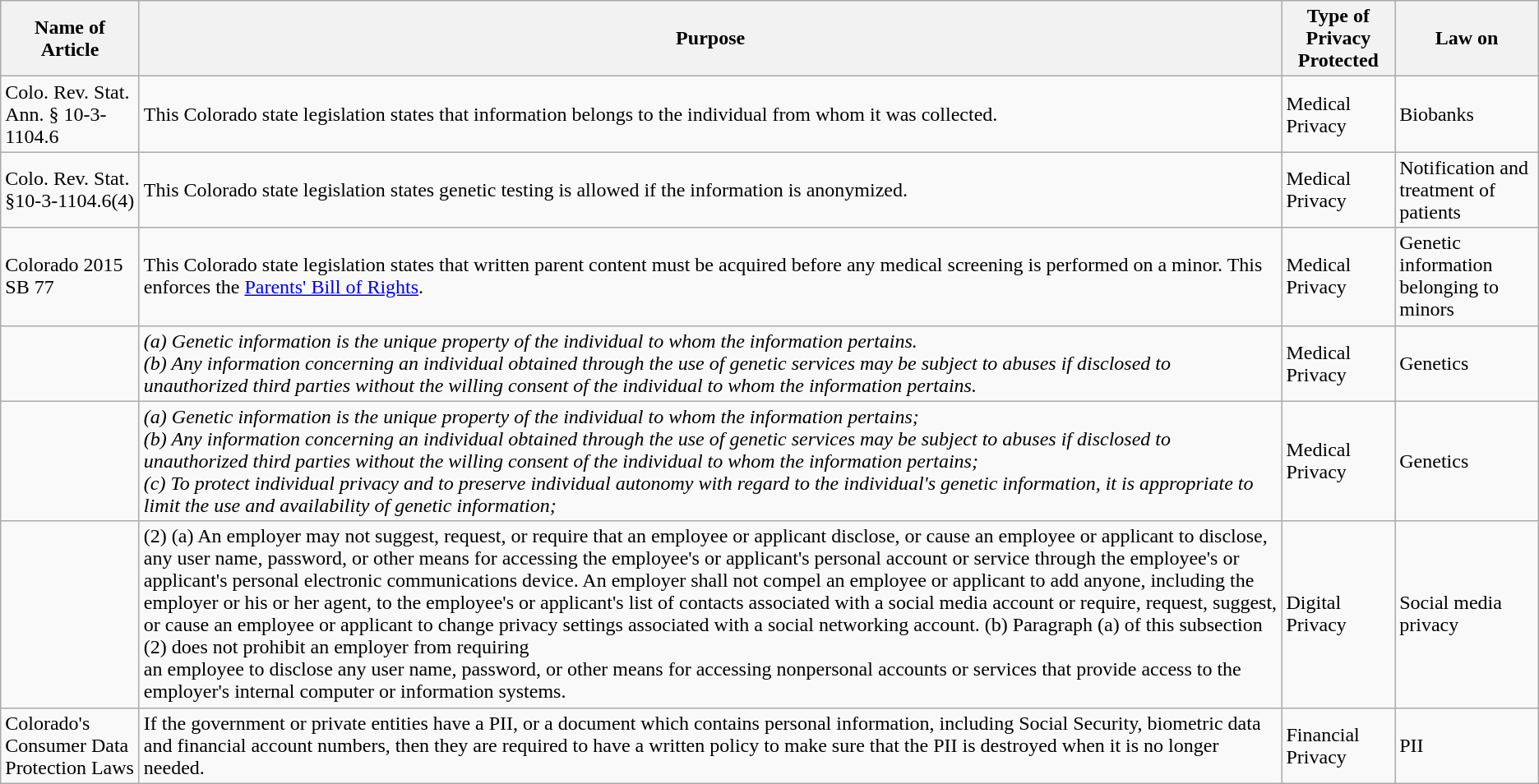<table class="wikitable">
<tr>
<th>Name of Article</th>
<th>Purpose</th>
<th>Type of Privacy Protected</th>
<th>Law on</th>
</tr>
<tr>
<td>Colo. Rev. Stat. Ann. § 10-3-1104.6</td>
<td>This Colorado state legislation states that information belongs to the individual from whom it was collected.</td>
<td>Medical Privacy</td>
<td>Biobanks</td>
</tr>
<tr>
<td>Colo. Rev. Stat. §10-3-1104.6(4)</td>
<td>This Colorado state legislation states genetic testing is allowed if the information is anonymized.</td>
<td>Medical Privacy</td>
<td>Notification and treatment of patients</td>
</tr>
<tr>
<td>Colorado 2015 SB 77</td>
<td>This Colorado state legislation states that written parent content must be acquired before any medical screening is performed on a minor. This enforces the <a href='#'>Parents' Bill of Rights</a>.</td>
<td>Medical Privacy</td>
<td>Genetic information belonging to minors</td>
</tr>
<tr>
<td></td>
<td><em>(a) Genetic information is the unique property of the individual to whom the information pertains.</em><br><em>(b) Any information concerning an individual obtained through the use of genetic services may be subject to abuses if disclosed to unauthorized third parties without the willing consent of the individual to whom the information pertains.</em></td>
<td>Medical Privacy</td>
<td>Genetics</td>
</tr>
<tr>
<td></td>
<td><em>(a) Genetic information is the unique property of the individual to whom the information pertains;</em><br><em>(b) Any information concerning an individual obtained through the use of genetic services may be subject to abuses if disclosed to unauthorized third parties without the willing consent of the individual to whom the information pertains;</em><br><em>(c) To protect individual privacy and to preserve individual autonomy with regard to the individual's genetic information, it is appropriate to limit the use and availability of genetic information;</em></td>
<td>Medical Privacy</td>
<td>Genetics</td>
</tr>
<tr>
<td></td>
<td>(2) (a) An employer may not suggest, request, or require that an employee or applicant disclose, or cause an employee or applicant to disclose, any user name, password, or other means for accessing the employee's or applicant's personal account or service through the employee's or applicant's personal electronic communications device. An employer shall not compel an employee or applicant to add anyone, including the employer or his or her agent, to the employee's or applicant's list of contacts associated with a social media account or require, request, suggest, or cause an employee or applicant to change privacy settings associated with a social networking account. (b) Paragraph (a) of this subsection (2) does not prohibit an employer from requiring<br>an employee to disclose any user name, password, or other means for accessing nonpersonal accounts or services that provide access to the employer's internal computer or information systems.</td>
<td>Digital Privacy</td>
<td>Social media privacy</td>
</tr>
<tr>
<td>Colorado's Consumer Data Protection Laws</td>
<td>If the government or private entities have a PII, or a document which contains personal information, including Social Security, biometric data and financial account numbers, then they are required to have a written policy to make sure that the PII is destroyed when it is no longer needed.</td>
<td>Financial Privacy</td>
<td>PII</td>
</tr>
</table>
